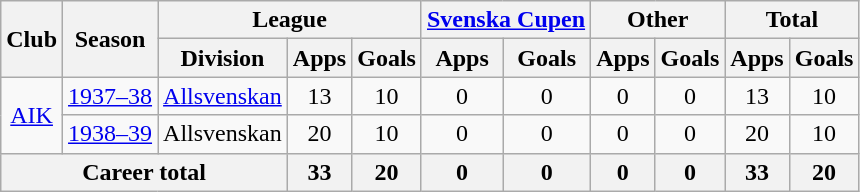<table class="wikitable" style="text-align: center">
<tr>
<th rowspan="2">Club</th>
<th rowspan="2">Season</th>
<th colspan="3">League</th>
<th colspan="2"><a href='#'>Svenska Cupen</a></th>
<th colspan="2">Other</th>
<th colspan="2">Total</th>
</tr>
<tr>
<th>Division</th>
<th>Apps</th>
<th>Goals</th>
<th>Apps</th>
<th>Goals</th>
<th>Apps</th>
<th>Goals</th>
<th>Apps</th>
<th>Goals</th>
</tr>
<tr>
<td rowspan="2"><a href='#'>AIK</a></td>
<td><a href='#'>1937–38</a></td>
<td><a href='#'>Allsvenskan</a></td>
<td>13</td>
<td>10</td>
<td>0</td>
<td>0</td>
<td>0</td>
<td>0</td>
<td>13</td>
<td>10</td>
</tr>
<tr>
<td><a href='#'>1938–39</a></td>
<td>Allsvenskan</td>
<td>20</td>
<td>10</td>
<td>0</td>
<td>0</td>
<td>0</td>
<td>0</td>
<td>20</td>
<td>10</td>
</tr>
<tr>
<th colspan="3">Career total</th>
<th>33</th>
<th>20</th>
<th>0</th>
<th>0</th>
<th>0</th>
<th>0</th>
<th>33</th>
<th>20</th>
</tr>
</table>
